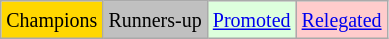<table class="wikitable">
<tr>
<td bgcolor=gold><small>Champions</small></td>
<td bgcolor=silver><small>Runners-up</small></td>
<td bgcolor="#DDFFDD"><small><a href='#'>Promoted</a></small></td>
<td bgcolor="#FFCCCC"><small><a href='#'>Relegated</a></small></td>
</tr>
</table>
